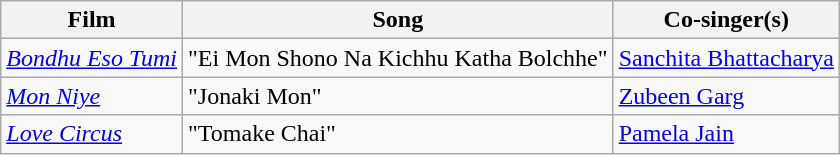<table class="wikitable plainrowheaders" textcolor:#000;">
<tr>
<th scope="col"><strong>Film</strong></th>
<th scope="col"><strong>Song</strong></th>
<th scope="col"><strong>Co-singer(s)</strong></th>
</tr>
<tr>
<td><em><a href='#'>Bondhu Eso Tumi</a></em></td>
<td>"Ei Mon Shono Na Kichhu Katha Bolchhe"</td>
<td><a href='#'>Sanchita Bhattacharya</a></td>
</tr>
<tr>
<td><em><a href='#'>Mon Niye</a></em></td>
<td>"Jonaki Mon"</td>
<td><a href='#'>Zubeen Garg</a></td>
</tr>
<tr>
<td><em><a href='#'>Love Circus</a></em></td>
<td>"Tomake Chai"</td>
<td><a href='#'>Pamela Jain</a></td>
</tr>
</table>
